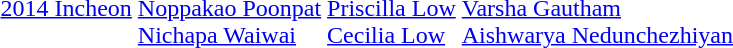<table>
<tr>
<td><a href='#'>2014 Incheon</a></td>
<td><br><a href='#'>Noppakao Poonpat</a><br><a href='#'>Nichapa Waiwai</a></td>
<td><br><a href='#'>Priscilla Low</a><br><a href='#'>Cecilia Low</a></td>
<td><br><a href='#'>Varsha Gautham</a><br><a href='#'>Aishwarya Nedunchezhiyan</a></td>
</tr>
</table>
